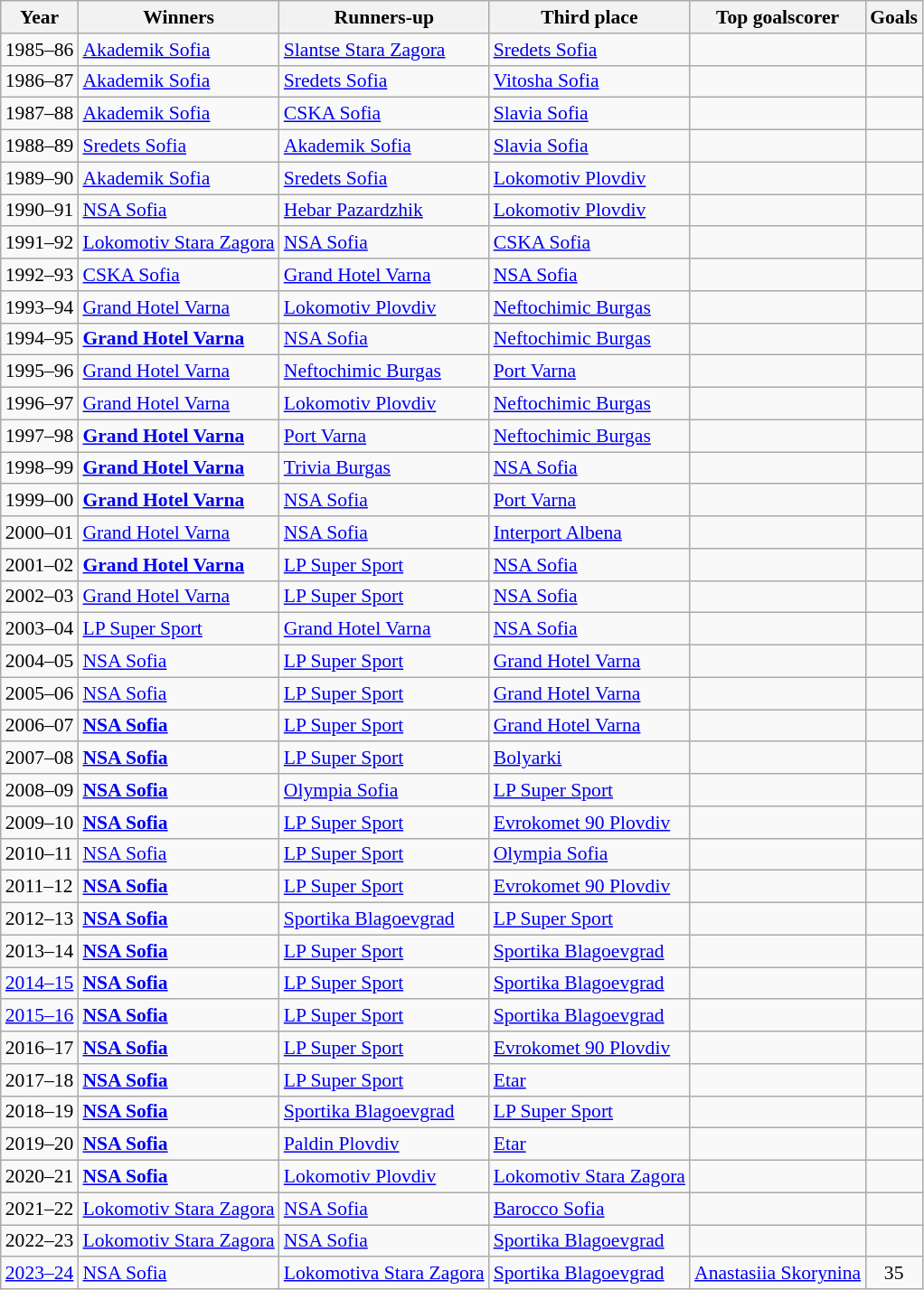<table class="wikitable sortable" style="font-size:90%;">
<tr>
<th>Year</th>
<th>Winners</th>
<th>Runners-up</th>
<th>Third place</th>
<th>Top goalscorer</th>
<th>Goals</th>
</tr>
<tr>
<td>1985–86</td>
<td><a href='#'>Akademik Sofia</a></td>
<td><a href='#'>Slantse Stara Zagora</a></td>
<td><a href='#'>Sredets Sofia</a></td>
<td></td>
<td style="text-align:center"></td>
</tr>
<tr>
<td>1986–87</td>
<td><a href='#'>Akademik Sofia</a></td>
<td><a href='#'>Sredets Sofia</a></td>
<td><a href='#'>Vitosha Sofia</a></td>
<td></td>
<td style="text-align:center"></td>
</tr>
<tr>
<td>1987–88</td>
<td><a href='#'>Akademik Sofia</a></td>
<td><a href='#'>CSKA Sofia</a></td>
<td><a href='#'>Slavia Sofia</a></td>
<td></td>
<td style="text-align:center"></td>
</tr>
<tr>
<td>1988–89</td>
<td><a href='#'>Sredets Sofia</a></td>
<td><a href='#'>Akademik Sofia</a></td>
<td><a href='#'>Slavia Sofia</a></td>
<td></td>
<td style="text-align:center"></td>
</tr>
<tr>
<td>1989–90</td>
<td><a href='#'>Akademik Sofia</a></td>
<td><a href='#'>Sredets Sofia</a></td>
<td><a href='#'>Lokomotiv Plovdiv</a></td>
<td></td>
<td style="text-align:center"></td>
</tr>
<tr>
<td>1990–91</td>
<td><a href='#'>NSA Sofia</a></td>
<td><a href='#'>Hebar Pazardzhik</a></td>
<td><a href='#'>Lokomotiv Plovdiv</a></td>
<td></td>
<td style="text-align:center"></td>
</tr>
<tr>
<td>1991–92</td>
<td><a href='#'>Lokomotiv Stara Zagora</a></td>
<td><a href='#'>NSA Sofia</a></td>
<td><a href='#'>CSKA Sofia</a></td>
<td></td>
<td style="text-align:center"></td>
</tr>
<tr>
<td>1992–93</td>
<td><a href='#'>CSKA Sofia</a></td>
<td><a href='#'>Grand Hotel Varna</a></td>
<td><a href='#'>NSA Sofia</a></td>
<td></td>
<td style="text-align:center"></td>
</tr>
<tr>
<td>1993–94</td>
<td><a href='#'>Grand Hotel Varna</a></td>
<td><a href='#'>Lokomotiv Plovdiv</a></td>
<td><a href='#'>Neftochimic Burgas</a></td>
<td></td>
<td style="text-align:center"></td>
</tr>
<tr>
<td>1994–95</td>
<td><strong><a href='#'>Grand Hotel Varna</a></strong></td>
<td><a href='#'>NSA Sofia</a></td>
<td><a href='#'>Neftochimic Burgas</a></td>
<td></td>
<td style="text-align:center"></td>
</tr>
<tr>
<td>1995–96</td>
<td><a href='#'>Grand Hotel Varna</a></td>
<td><a href='#'>Neftochimic Burgas</a></td>
<td><a href='#'>Port Varna</a></td>
<td></td>
<td style="text-align:center"></td>
</tr>
<tr>
<td>1996–97</td>
<td><a href='#'>Grand Hotel Varna</a></td>
<td><a href='#'>Lokomotiv Plovdiv</a></td>
<td><a href='#'>Neftochimic Burgas</a></td>
<td></td>
<td style="text-align:center"></td>
</tr>
<tr>
<td>1997–98</td>
<td><strong><a href='#'>Grand Hotel Varna</a></strong></td>
<td><a href='#'>Port Varna</a></td>
<td><a href='#'>Neftochimic Burgas</a></td>
<td></td>
<td style="text-align:center"></td>
</tr>
<tr>
<td>1998–99</td>
<td><strong><a href='#'>Grand Hotel Varna</a></strong></td>
<td><a href='#'>Trivia Burgas</a></td>
<td><a href='#'>NSA Sofia</a></td>
<td></td>
<td style="text-align:center"></td>
</tr>
<tr>
<td>1999–00</td>
<td><strong><a href='#'>Grand Hotel Varna</a></strong></td>
<td><a href='#'>NSA Sofia</a></td>
<td><a href='#'>Port Varna</a></td>
<td></td>
<td style="text-align:center"></td>
</tr>
<tr>
<td>2000–01</td>
<td><a href='#'>Grand Hotel Varna</a></td>
<td><a href='#'>NSA Sofia</a></td>
<td><a href='#'>Interport Albena</a></td>
<td></td>
<td style="text-align:center"></td>
</tr>
<tr>
<td>2001–02</td>
<td><strong><a href='#'>Grand Hotel Varna</a></strong></td>
<td><a href='#'>LP Super Sport</a></td>
<td><a href='#'>NSA Sofia</a></td>
<td></td>
<td style="text-align:center"></td>
</tr>
<tr>
<td>2002–03</td>
<td><a href='#'>Grand Hotel Varna</a></td>
<td><a href='#'>LP Super Sport</a></td>
<td><a href='#'>NSA Sofia</a></td>
<td></td>
<td style="text-align:center"></td>
</tr>
<tr>
<td>2003–04</td>
<td><a href='#'>LP Super Sport</a></td>
<td><a href='#'>Grand Hotel Varna</a></td>
<td><a href='#'>NSA Sofia</a></td>
<td></td>
<td style="text-align:center"></td>
</tr>
<tr>
<td>2004–05</td>
<td><a href='#'>NSA Sofia</a></td>
<td><a href='#'>LP Super Sport</a></td>
<td><a href='#'>Grand Hotel Varna</a></td>
<td></td>
<td style="text-align:center"></td>
</tr>
<tr>
<td>2005–06</td>
<td><a href='#'>NSA Sofia</a></td>
<td><a href='#'>LP Super Sport</a></td>
<td><a href='#'>Grand Hotel Varna</a></td>
<td></td>
<td style="text-align:center"></td>
</tr>
<tr>
<td>2006–07</td>
<td><strong><a href='#'>NSA Sofia</a></strong></td>
<td><a href='#'>LP Super Sport</a></td>
<td><a href='#'>Grand Hotel Varna</a></td>
<td></td>
<td style="text-align:center"></td>
</tr>
<tr>
<td>2007–08</td>
<td><strong><a href='#'>NSA Sofia</a></strong></td>
<td><a href='#'>LP Super Sport</a></td>
<td><a href='#'>Bolyarki</a></td>
<td></td>
<td style="text-align:center"></td>
</tr>
<tr>
<td>2008–09</td>
<td><strong><a href='#'>NSA Sofia</a></strong></td>
<td><a href='#'>Olympia Sofia</a></td>
<td><a href='#'>LP Super Sport</a></td>
<td></td>
<td style="text-align:center"></td>
</tr>
<tr>
<td>2009–10</td>
<td><strong><a href='#'>NSA Sofia</a></strong></td>
<td><a href='#'>LP Super Sport</a></td>
<td><a href='#'>Evrokomet 90 Plovdiv</a></td>
<td></td>
<td style="text-align:center"></td>
</tr>
<tr>
<td>2010–11</td>
<td><a href='#'>NSA Sofia</a></td>
<td><a href='#'>LP Super Sport</a></td>
<td><a href='#'>Olympia Sofia</a></td>
<td></td>
<td style="text-align:center"></td>
</tr>
<tr>
<td>2011–12</td>
<td><strong><a href='#'>NSA Sofia</a></strong></td>
<td><a href='#'>LP Super Sport</a></td>
<td><a href='#'>Evrokomet 90 Plovdiv</a></td>
<td></td>
<td style="text-align:center"></td>
</tr>
<tr>
<td>2012–13</td>
<td><strong><a href='#'>NSA Sofia</a></strong></td>
<td><a href='#'>Sportika Blagoevgrad</a></td>
<td><a href='#'>LP Super Sport</a></td>
<td></td>
<td style="text-align:center"></td>
</tr>
<tr>
<td>2013–14</td>
<td><strong><a href='#'>NSA Sofia</a></strong></td>
<td><a href='#'>LP Super Sport</a></td>
<td><a href='#'>Sportika Blagoevgrad</a></td>
<td></td>
<td style="text-align:center"></td>
</tr>
<tr>
<td><a href='#'>2014–15</a></td>
<td><strong><a href='#'>NSA Sofia</a></strong></td>
<td><a href='#'>LP Super Sport</a></td>
<td><a href='#'>Sportika Blagoevgrad</a></td>
<td></td>
<td style="text-align:center"></td>
</tr>
<tr>
<td><a href='#'>2015–16</a></td>
<td><strong><a href='#'>NSA Sofia</a></strong></td>
<td><a href='#'>LP Super Sport</a></td>
<td><a href='#'>Sportika Blagoevgrad</a></td>
<td></td>
<td style="text-align:center"></td>
</tr>
<tr>
<td>2016–17</td>
<td><strong><a href='#'>NSA Sofia</a></strong></td>
<td><a href='#'>LP Super Sport</a></td>
<td><a href='#'>Evrokomet 90 Plovdiv</a></td>
<td></td>
<td style="text-align:center"></td>
</tr>
<tr>
<td>2017–18</td>
<td><strong><a href='#'>NSA Sofia</a></strong></td>
<td><a href='#'>LP Super Sport</a></td>
<td><a href='#'>Etar</a></td>
<td></td>
<td style="text-align:center"></td>
</tr>
<tr>
<td>2018–19</td>
<td><strong><a href='#'>NSA Sofia</a></strong></td>
<td><a href='#'>Sportika Blagoevgrad</a></td>
<td><a href='#'>LP Super Sport</a></td>
<td></td>
<td style="text-align:center"></td>
</tr>
<tr>
<td>2019–20</td>
<td><strong><a href='#'>NSA Sofia</a></strong></td>
<td><a href='#'>Paldin Plovdiv</a></td>
<td><a href='#'>Etar</a></td>
<td></td>
<td style="text-align:center"></td>
</tr>
<tr>
<td>2020–21</td>
<td><strong><a href='#'>NSA Sofia</a></strong></td>
<td><a href='#'>Lokomotiv Plovdiv</a></td>
<td><a href='#'>Lokomotiv Stara Zagora</a></td>
<td></td>
<td style="text-align:center"></td>
</tr>
<tr>
<td>2021–22</td>
<td><a href='#'>Lokomotiv Stara Zagora</a></td>
<td><a href='#'>NSA Sofia</a></td>
<td><a href='#'>Barocco Sofia</a></td>
<td></td>
<td style="text-align:center"></td>
</tr>
<tr>
<td>2022–23</td>
<td><a href='#'>Lokomotiv Stara Zagora</a></td>
<td><a href='#'>NSA Sofia</a></td>
<td><a href='#'>Sportika Blagoevgrad</a></td>
<td></td>
<td style="text-align:center"></td>
</tr>
<tr>
<td><a href='#'>2023–24</a></td>
<td><a href='#'>NSA Sofia</a></td>
<td><a href='#'>Lokomotiva Stara Zagora</a></td>
<td><a href='#'>Sportika Blagoevgrad</a></td>
<td> <a href='#'>Anastasiia Skorynina</a></td>
<td align=center>35</td>
</tr>
</table>
